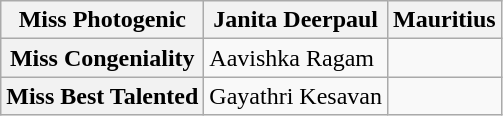<table class="wikitable">
<tr>
<th>Miss Photogenic</th>
<th>Janita Deerpaul</th>
<th>Mauritius</th>
</tr>
<tr>
<th>Miss Congeniality</th>
<td>Aavishka Ragam</td>
<td></td>
</tr>
<tr>
<th>Miss Best Talented</th>
<td>Gayathri Kesavan</td>
<td></td>
</tr>
</table>
